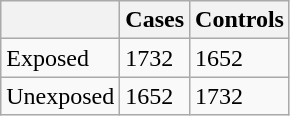<table class="wikitable">
<tr>
<th></th>
<th>Cases</th>
<th>Controls</th>
</tr>
<tr>
<td>Exposed</td>
<td>1732</td>
<td>1652</td>
</tr>
<tr>
<td>Unexposed</td>
<td>1652</td>
<td>1732</td>
</tr>
</table>
